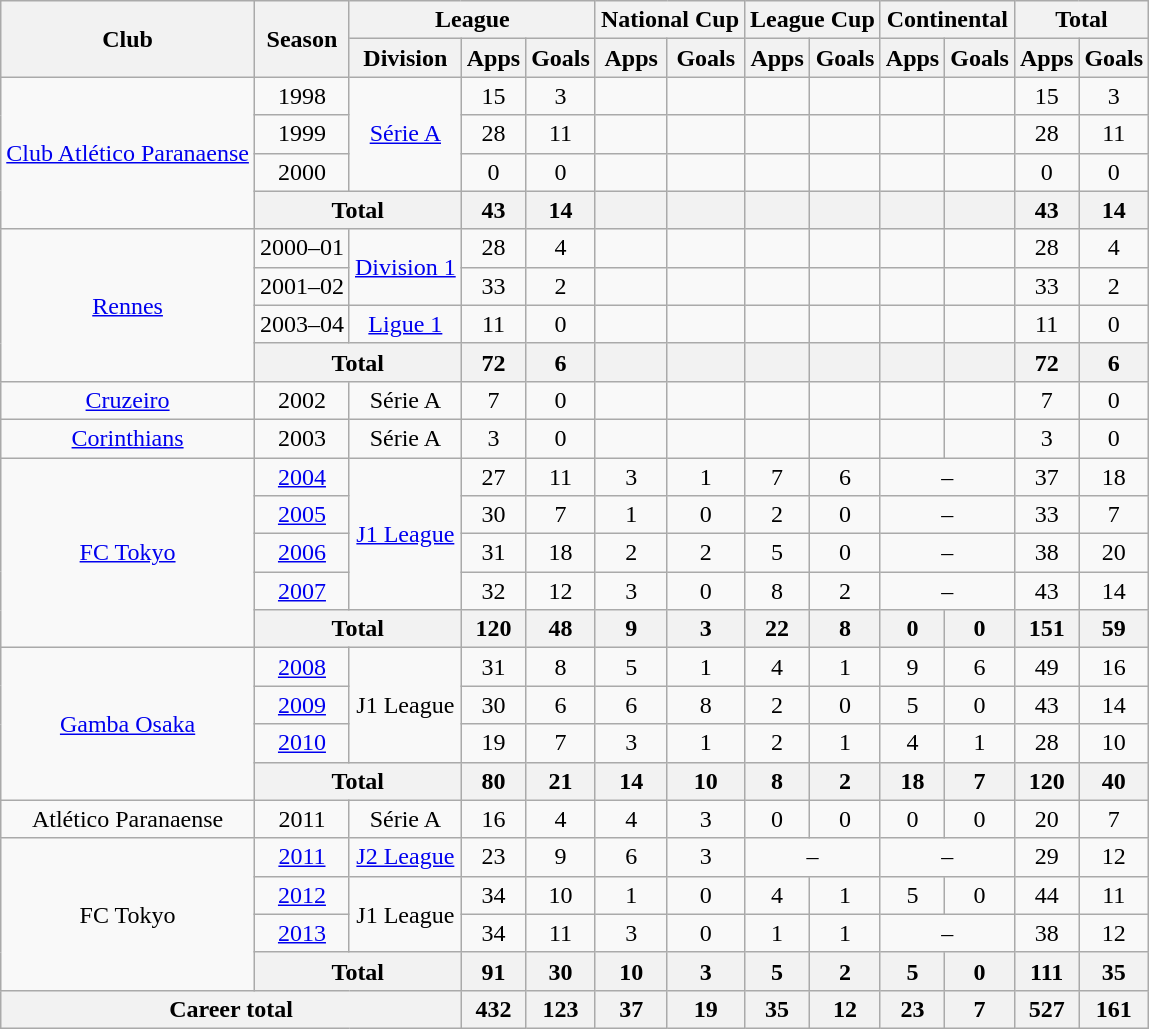<table class="wikitable" style="text-align:center">
<tr>
<th rowspan="2">Club</th>
<th rowspan="2">Season</th>
<th colspan="3">League</th>
<th colspan="2">National Cup</th>
<th colspan="2">League Cup</th>
<th colspan="2">Continental</th>
<th colspan="2">Total</th>
</tr>
<tr>
<th>Division</th>
<th>Apps</th>
<th>Goals</th>
<th>Apps</th>
<th>Goals</th>
<th>Apps</th>
<th>Goals</th>
<th>Apps</th>
<th>Goals</th>
<th>Apps</th>
<th>Goals</th>
</tr>
<tr>
<td rowspan="4"><a href='#'>Club Atlético Paranaense</a></td>
<td>1998</td>
<td rowspan="3"><a href='#'>Série A</a></td>
<td>15</td>
<td>3</td>
<td></td>
<td></td>
<td></td>
<td></td>
<td></td>
<td></td>
<td>15</td>
<td>3</td>
</tr>
<tr>
<td>1999</td>
<td>28</td>
<td>11</td>
<td></td>
<td></td>
<td></td>
<td></td>
<td></td>
<td></td>
<td>28</td>
<td>11</td>
</tr>
<tr>
<td>2000</td>
<td>0</td>
<td>0</td>
<td></td>
<td></td>
<td></td>
<td></td>
<td></td>
<td></td>
<td>0</td>
<td>0</td>
</tr>
<tr>
<th colspan="2">Total</th>
<th>43</th>
<th>14</th>
<th></th>
<th></th>
<th></th>
<th></th>
<th></th>
<th></th>
<th>43</th>
<th>14</th>
</tr>
<tr>
<td rowspan="4"><a href='#'>Rennes</a></td>
<td>2000–01</td>
<td rowspan="2"><a href='#'>Division 1</a></td>
<td>28</td>
<td>4</td>
<td></td>
<td></td>
<td></td>
<td></td>
<td></td>
<td></td>
<td>28</td>
<td>4</td>
</tr>
<tr>
<td>2001–02</td>
<td>33</td>
<td>2</td>
<td></td>
<td></td>
<td></td>
<td></td>
<td></td>
<td></td>
<td>33</td>
<td>2</td>
</tr>
<tr>
<td>2003–04</td>
<td><a href='#'>Ligue 1</a></td>
<td>11</td>
<td>0</td>
<td></td>
<td></td>
<td></td>
<td></td>
<td></td>
<td></td>
<td>11</td>
<td>0</td>
</tr>
<tr>
<th colspan="2">Total</th>
<th>72</th>
<th>6</th>
<th></th>
<th></th>
<th></th>
<th></th>
<th></th>
<th></th>
<th>72</th>
<th>6</th>
</tr>
<tr>
<td><a href='#'>Cruzeiro</a></td>
<td>2002</td>
<td>Série A</td>
<td>7</td>
<td>0</td>
<td></td>
<td></td>
<td></td>
<td></td>
<td></td>
<td></td>
<td>7</td>
<td>0</td>
</tr>
<tr>
<td><a href='#'>Corinthians</a></td>
<td>2003</td>
<td>Série A</td>
<td>3</td>
<td>0</td>
<td></td>
<td></td>
<td></td>
<td></td>
<td></td>
<td></td>
<td>3</td>
<td>0</td>
</tr>
<tr>
<td rowspan="5"><a href='#'>FC Tokyo</a></td>
<td><a href='#'>2004</a></td>
<td rowspan="4"><a href='#'>J1 League</a></td>
<td>27</td>
<td>11</td>
<td>3</td>
<td>1</td>
<td>7</td>
<td>6</td>
<td colspan="2">–</td>
<td>37</td>
<td>18</td>
</tr>
<tr>
<td><a href='#'>2005</a></td>
<td>30</td>
<td>7</td>
<td>1</td>
<td>0</td>
<td>2</td>
<td>0</td>
<td colspan="2">–</td>
<td>33</td>
<td>7</td>
</tr>
<tr>
<td><a href='#'>2006</a></td>
<td>31</td>
<td>18</td>
<td>2</td>
<td>2</td>
<td>5</td>
<td>0</td>
<td colspan="2">–</td>
<td>38</td>
<td>20</td>
</tr>
<tr>
<td><a href='#'>2007</a></td>
<td>32</td>
<td>12</td>
<td>3</td>
<td>0</td>
<td>8</td>
<td>2</td>
<td colspan="2">–</td>
<td>43</td>
<td>14</td>
</tr>
<tr>
<th colspan="2">Total</th>
<th>120</th>
<th>48</th>
<th>9</th>
<th>3</th>
<th>22</th>
<th>8</th>
<th>0</th>
<th>0</th>
<th>151</th>
<th>59</th>
</tr>
<tr>
<td rowspan="4"><a href='#'>Gamba Osaka</a></td>
<td><a href='#'>2008</a></td>
<td rowspan="3">J1 League</td>
<td>31</td>
<td>8</td>
<td>5</td>
<td>1</td>
<td>4</td>
<td>1</td>
<td>9</td>
<td>6</td>
<td>49</td>
<td>16</td>
</tr>
<tr>
<td><a href='#'>2009</a></td>
<td>30</td>
<td>6</td>
<td>6</td>
<td>8</td>
<td>2</td>
<td>0</td>
<td>5</td>
<td>0</td>
<td>43</td>
<td>14</td>
</tr>
<tr>
<td><a href='#'>2010</a></td>
<td>19</td>
<td>7</td>
<td>3</td>
<td>1</td>
<td>2</td>
<td>1</td>
<td>4</td>
<td>1</td>
<td>28</td>
<td>10</td>
</tr>
<tr>
<th colspan="2">Total</th>
<th>80</th>
<th>21</th>
<th>14</th>
<th>10</th>
<th>8</th>
<th>2</th>
<th>18</th>
<th>7</th>
<th>120</th>
<th>40</th>
</tr>
<tr>
<td>Atlético Paranaense</td>
<td>2011</td>
<td>Série A</td>
<td>16</td>
<td>4</td>
<td>4</td>
<td>3</td>
<td>0</td>
<td>0</td>
<td>0</td>
<td>0</td>
<td>20</td>
<td>7</td>
</tr>
<tr>
<td rowspan="4">FC Tokyo</td>
<td><a href='#'>2011</a></td>
<td><a href='#'>J2 League</a></td>
<td>23</td>
<td>9</td>
<td>6</td>
<td>3</td>
<td colspan="2">–</td>
<td colspan="2">–</td>
<td>29</td>
<td>12</td>
</tr>
<tr>
<td><a href='#'>2012</a></td>
<td rowspan="2">J1 League</td>
<td>34</td>
<td>10</td>
<td>1</td>
<td>0</td>
<td>4</td>
<td>1</td>
<td>5</td>
<td>0</td>
<td>44</td>
<td>11</td>
</tr>
<tr>
<td><a href='#'>2013</a></td>
<td>34</td>
<td>11</td>
<td>3</td>
<td>0</td>
<td>1</td>
<td>1</td>
<td colspan="2">–</td>
<td>38</td>
<td>12</td>
</tr>
<tr>
<th colspan="2">Total</th>
<th>91</th>
<th>30</th>
<th>10</th>
<th>3</th>
<th>5</th>
<th>2</th>
<th>5</th>
<th>0</th>
<th>111</th>
<th>35</th>
</tr>
<tr>
<th colspan="3">Career total</th>
<th>432</th>
<th>123</th>
<th>37</th>
<th>19</th>
<th>35</th>
<th>12</th>
<th>23</th>
<th>7</th>
<th>527</th>
<th>161</th>
</tr>
</table>
